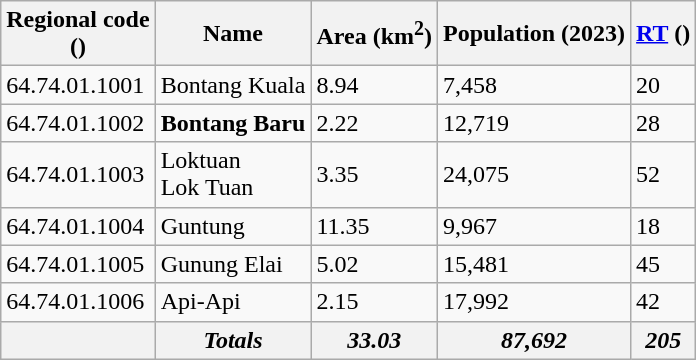<table class="wikitable sortable">
<tr>
<th>Regional code<br>()</th>
<th>Name</th>
<th>Area (km<sup>2</sup>)</th>
<th>Population (2023)</th>
<th><a href='#'>RT</a> ()</th>
</tr>
<tr>
<td>64.74.01.1001</td>
<td>Bontang Kuala</td>
<td>8.94</td>
<td>7,458</td>
<td>20</td>
</tr>
<tr>
<td>64.74.01.1002</td>
<td><strong>Bontang Baru</strong></td>
<td>2.22</td>
<td>12,719</td>
<td>28</td>
</tr>
<tr>
<td>64.74.01.1003</td>
<td>Loktuan<br>Lok Tuan</td>
<td>3.35</td>
<td>24,075</td>
<td>52</td>
</tr>
<tr>
<td>64.74.01.1004</td>
<td>Guntung</td>
<td>11.35</td>
<td>9,967</td>
<td>18</td>
</tr>
<tr>
<td>64.74.01.1005</td>
<td>Gunung Elai</td>
<td>5.02</td>
<td>15,481</td>
<td>45</td>
</tr>
<tr>
<td>64.74.01.1006</td>
<td>Api-Api</td>
<td>2.15</td>
<td>17,992</td>
<td>42</td>
</tr>
<tr>
<th></th>
<th><em>Totals</em></th>
<th><em>33.03</em></th>
<th><em>87,692</em></th>
<th><em>205</em></th>
</tr>
</table>
